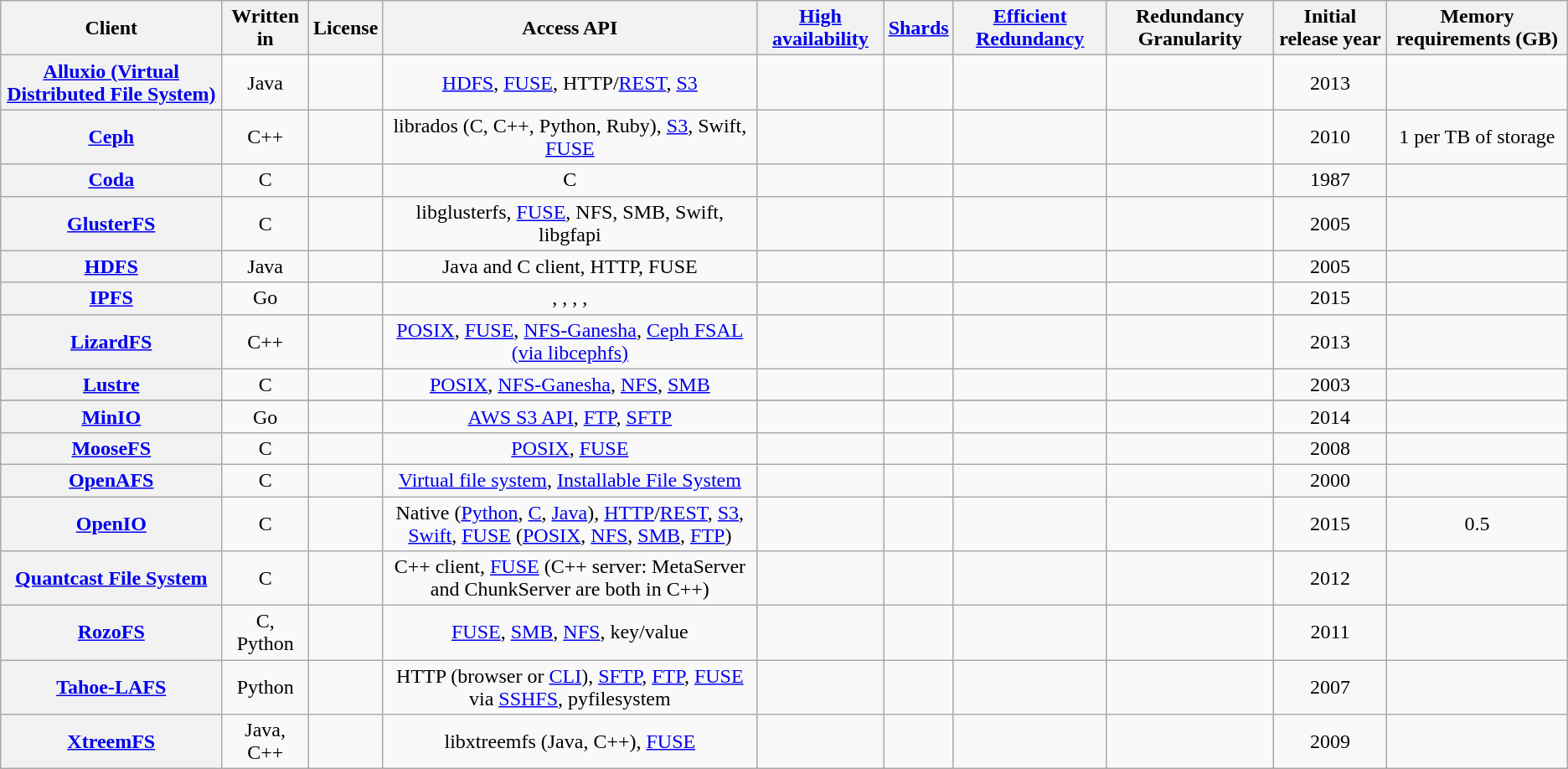<table class="wikitable sortable" style="width: auto; table-layout: fixed;  text-align: center;">
<tr style="background: #ececec">
<th>Client</th>
<th>Written in</th>
<th>License</th>
<th>Access API</th>
<th><a href='#'>High availability</a></th>
<th><a href='#'>Shards</a></th>
<th><a href='#'>Efficient Redundancy</a></th>
<th>Redundancy Granularity</th>
<th>Initial release year</th>
<th>Memory requirements (GB)</th>
</tr>
<tr>
<th><a href='#'>Alluxio (Virtual Distributed File System)</a></th>
<td>Java</td>
<td></td>
<td><a href='#'>HDFS</a>, <a href='#'>FUSE</a>, HTTP/<a href='#'>REST</a>, <a href='#'>S3</a></td>
<td></td>
<td></td>
<td></td>
<td></td>
<td>2013</td>
<td></td>
</tr>
<tr>
<th><a href='#'>Ceph</a></th>
<td>C++</td>
<td></td>
<td>librados (C, C++, Python, Ruby), <a href='#'>S3</a>, Swift, <a href='#'>FUSE</a></td>
<td></td>
<td></td>
<td></td>
<td></td>
<td>2010</td>
<td>1 per TB of storage</td>
</tr>
<tr>
<th><a href='#'>Coda</a></th>
<td>C</td>
<td></td>
<td>C</td>
<td></td>
<td></td>
<td></td>
<td></td>
<td>1987</td>
<td></td>
</tr>
<tr>
<th><a href='#'>GlusterFS</a></th>
<td>C</td>
<td></td>
<td>libglusterfs, <a href='#'>FUSE</a>, NFS, SMB, Swift, libgfapi</td>
<td></td>
<td></td>
<td></td>
<td></td>
<td>2005</td>
<td></td>
</tr>
<tr>
<th><a href='#'>HDFS</a></th>
<td>Java</td>
<td></td>
<td>Java and C client, HTTP, FUSE</td>
<td></td>
<td></td>
<td></td>
<td></td>
<td>2005</td>
<td></td>
</tr>
<tr>
<th><a href='#'>IPFS</a></th>
<td>Go</td>
<td></td>
<td>, , , , </td>
<td></td>
<td></td>
<td></td>
<td></td>
<td>2015</td>
<td></td>
</tr>
<tr>
<th><a href='#'>LizardFS</a></th>
<td>C++</td>
<td></td>
<td><a href='#'>POSIX</a>, <a href='#'>FUSE</a>, <a href='#'>NFS-Ganesha</a>, <a href='#'>Ceph FSAL (via libcephfs)</a></td>
<td></td>
<td></td>
<td></td>
<td></td>
<td>2013</td>
<td></td>
</tr>
<tr>
<th><a href='#'>Lustre</a></th>
<td>C</td>
<td></td>
<td><a href='#'>POSIX</a>, <a href='#'>NFS-Ganesha</a>, <a href='#'>NFS</a>, <a href='#'>SMB</a></td>
<td></td>
<td></td>
<td></td>
<td></td>
<td>2003</td>
<td></td>
</tr>
<tr>
</tr>
<tr>
<th><a href='#'>MinIO</a></th>
<td>Go</td>
<td></td>
<td><a href='#'>AWS S3 API</a>, <a href='#'>FTP</a>, <a href='#'>SFTP</a></td>
<td></td>
<td></td>
<td></td>
<td></td>
<td>2014</td>
<td></td>
</tr>
<tr>
<th><a href='#'>MooseFS</a></th>
<td>C</td>
<td></td>
<td><a href='#'>POSIX</a>, <a href='#'>FUSE</a></td>
<td></td>
<td></td>
<td></td>
<td></td>
<td>2008</td>
<td></td>
</tr>
<tr>
<th><a href='#'>OpenAFS</a></th>
<td>C</td>
<td></td>
<td><a href='#'>Virtual file system</a>, <a href='#'>Installable File System</a></td>
<td></td>
<td></td>
<td></td>
<td></td>
<td>2000</td>
<td></td>
</tr>
<tr>
<th><a href='#'>OpenIO</a></th>
<td>C</td>
<td></td>
<td>Native (<a href='#'>Python</a>, <a href='#'>C</a>, <a href='#'>Java</a>), <a href='#'>HTTP</a>/<a href='#'>REST</a>, <a href='#'>S3</a>, <a href='#'>Swift</a>, <a href='#'>FUSE</a> (<a href='#'>POSIX</a>, <a href='#'>NFS</a>, <a href='#'>SMB</a>, <a href='#'>FTP</a>)</td>
<td></td>
<td></td>
<td></td>
<td></td>
<td>2015</td>
<td>0.5</td>
</tr>
<tr>
<th><a href='#'>Quantcast File System</a></th>
<td>C</td>
<td></td>
<td>C++ client, <a href='#'>FUSE</a> (C++ server: MetaServer and ChunkServer are both in C++)</td>
<td></td>
<td></td>
<td></td>
<td></td>
<td>2012</td>
<td></td>
</tr>
<tr>
<th><a href='#'>RozoFS</a></th>
<td>C, Python</td>
<td></td>
<td><a href='#'>FUSE</a>, <a href='#'>SMB</a>, <a href='#'>NFS</a>, key/value</td>
<td></td>
<td></td>
<td></td>
<td></td>
<td>2011</td>
<td></td>
</tr>
<tr>
<th><a href='#'>Tahoe-LAFS</a></th>
<td>Python</td>
<td></td>
<td>HTTP (browser or <a href='#'>CLI</a>), <a href='#'>SFTP</a>, <a href='#'>FTP</a>, <a href='#'>FUSE</a> via <a href='#'>SSHFS</a>, pyfilesystem</td>
<td></td>
<td></td>
<td></td>
<td></td>
<td>2007</td>
<td></td>
</tr>
<tr>
<th><a href='#'>XtreemFS</a></th>
<td>Java, C++</td>
<td></td>
<td>libxtreemfs (Java, C++), <a href='#'>FUSE</a></td>
<td></td>
<td></td>
<td></td>
<td></td>
<td>2009</td>
<td></td>
</tr>
</table>
